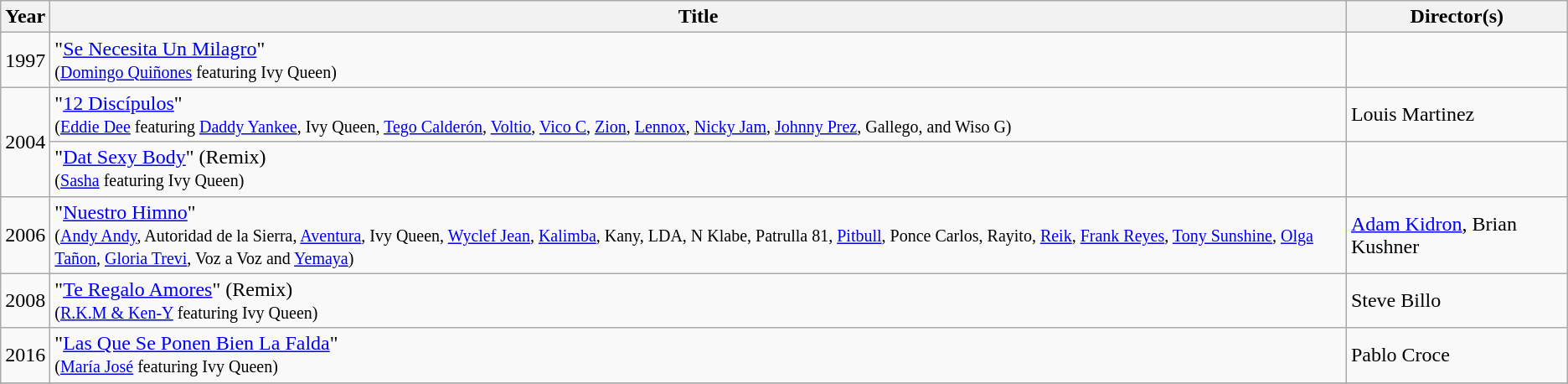<table class="wikitable">
<tr>
<th>Year</th>
<th>Title</th>
<th>Director(s)</th>
</tr>
<tr>
<td rowspan="1">1997</td>
<td>"<a href='#'>Se Necesita Un Milagro</a>" <br><small>(<a href='#'>Domingo Quiñones</a> featuring Ivy Queen)</small><br></td>
<td></td>
</tr>
<tr>
<td rowspan="2">2004</td>
<td>"<a href='#'>12 Discípulos</a>" <br><small>(<a href='#'>Eddie Dee</a> featuring <a href='#'>Daddy Yankee</a>, Ivy Queen, <a href='#'>Tego Calderón</a>, <a href='#'>Voltio</a>, <a href='#'>Vico C</a>, <a href='#'>Zion</a>, <a href='#'>Lennox</a>, <a href='#'>Nicky Jam</a>, <a href='#'>Johnny Prez</a>, Gallego, and Wiso G)</small><br></td>
<td>Louis Martinez</td>
</tr>
<tr>
<td>"<a href='#'>Dat Sexy Body</a>"  (Remix) <br><small>(<a href='#'>Sasha</a> featuring Ivy Queen)</small><br></td>
<td></td>
</tr>
<tr>
<td rowspan="1">2006</td>
<td>"<a href='#'>Nuestro Himno</a>" <br><small>(<a href='#'>Andy Andy</a>, Autoridad de la Sierra, <a href='#'>Aventura</a>, Ivy Queen, <a href='#'>Wyclef Jean</a>, <a href='#'>Kalimba</a>, Kany, LDA, N Klabe, Patrulla 81, <a href='#'>Pitbull</a>, Ponce Carlos, Rayito, <a href='#'>Reik</a>, <a href='#'>Frank Reyes</a>, <a href='#'>Tony Sunshine</a>, <a href='#'>Olga Tañon</a>, <a href='#'>Gloria Trevi</a>, Voz a Voz and <a href='#'>Yemaya</a>)</small><br></td>
<td><a href='#'>Adam Kidron</a>, Brian Kushner</td>
</tr>
<tr>
<td rowspan="1">2008</td>
<td>"<a href='#'>Te Regalo Amores</a>" (Remix) <br><small>(<a href='#'>R.K.M & Ken-Y</a> featuring Ivy Queen)</small><br></td>
<td>Steve Billo</td>
</tr>
<tr>
<td rowspan="1">2016</td>
<td>"<a href='#'>Las Que Se Ponen Bien La Falda</a>" <br><small>(<a href='#'>María José</a> featuring Ivy Queen)</small><br></td>
<td>Pablo Croce</td>
</tr>
<tr>
</tr>
</table>
